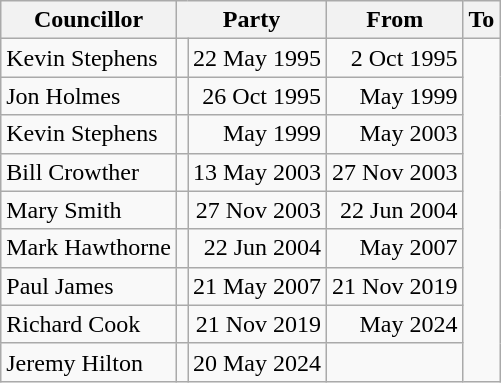<table class=wikitable>
<tr>
<th>Councillor</th>
<th colspan=2>Party</th>
<th>From</th>
<th>To</th>
</tr>
<tr>
<td>Kevin Stephens</td>
<td></td>
<td align=right>22 May 1995</td>
<td align=right>2 Oct 1995</td>
</tr>
<tr>
<td>Jon Holmes</td>
<td></td>
<td align=right>26 Oct 1995</td>
<td align=right>May 1999</td>
</tr>
<tr>
<td>Kevin Stephens</td>
<td></td>
<td align=right>May 1999</td>
<td align=right>May 2003</td>
</tr>
<tr>
<td>Bill Crowther</td>
<td></td>
<td align=right>13 May 2003</td>
<td align=right>27 Nov 2003</td>
</tr>
<tr>
<td>Mary Smith</td>
<td></td>
<td align=right>27 Nov 2003</td>
<td align=right>22 Jun 2004</td>
</tr>
<tr>
<td>Mark Hawthorne</td>
<td></td>
<td align=right>22 Jun 2004</td>
<td align=right>May 2007</td>
</tr>
<tr>
<td>Paul James</td>
<td></td>
<td align=right>21 May 2007</td>
<td align=right>21 Nov 2019</td>
</tr>
<tr>
<td>Richard Cook</td>
<td></td>
<td align=right>21 Nov 2019</td>
<td align=right>May 2024</td>
</tr>
<tr>
<td>Jeremy Hilton</td>
<td></td>
<td align=right>20 May 2024</td>
<td></td>
</tr>
</table>
